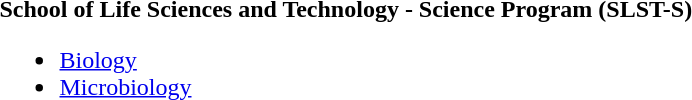<table>
<tr>
<td><strong>School of Life Sciences and Technology - Science Program (SLST-S)</strong><br><ul><li><a href='#'>Biology</a></li><li><a href='#'>Microbiology</a></li></ul></td>
</tr>
</table>
